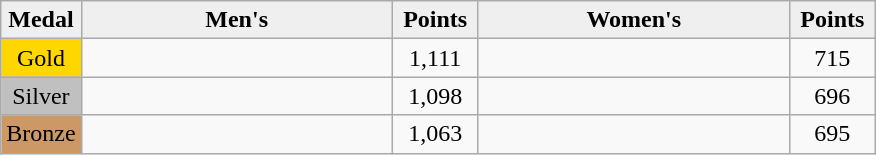<table class="wikitable" style="text-align:center">
<tr bgcolor="#efefef">
<td><strong>Medal</strong></td>
<td width="200"><strong>Men's</strong></td>
<td width="50"><strong>Points</strong></td>
<td width="200"><strong>Women's</strong></td>
<td width="50"><strong>Points</strong></td>
</tr>
<tr>
<td bgcolor="gold">Gold</td>
<td style="text-align:left"></td>
<td>1,111</td>
<td style="text-align:left"></td>
<td>715</td>
</tr>
<tr>
<td bgcolor="silver">Silver</td>
<td style="text-align:left"></td>
<td>1,098</td>
<td style="text-align:left"></td>
<td>696</td>
</tr>
<tr>
<td bgcolor="CC9966">Bronze</td>
<td style="text-align:left"></td>
<td>1,063</td>
<td style="text-align:left"></td>
<td>695</td>
</tr>
</table>
